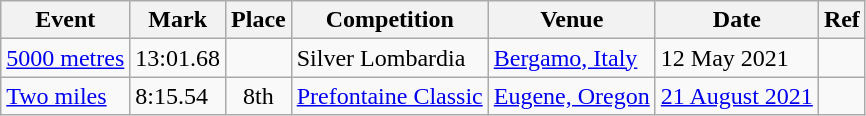<table class="wikitable">
<tr>
<th>Event</th>
<th>Mark</th>
<th>Place</th>
<th>Competition</th>
<th>Venue</th>
<th>Date</th>
<th>Ref</th>
</tr>
<tr>
<td><a href='#'>5000 metres</a></td>
<td>13:01.68</td>
<td style="text-align:center"></td>
<td>Silver Lombardia</td>
<td><a href='#'>Bergamo, Italy</a></td>
<td>12 May 2021</td>
<td></td>
</tr>
<tr>
<td><a href='#'>Two miles</a></td>
<td>8:15.54</td>
<td style="text-align:center">8th</td>
<td><a href='#'>Prefontaine Classic</a></td>
<td><a href='#'>Eugene, Oregon</a></td>
<td><a href='#'>21 August 2021</a></td>
<td></td>
</tr>
</table>
